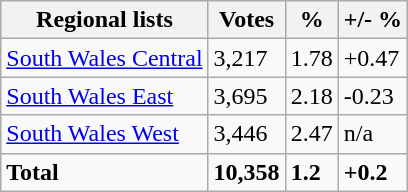<table class="wikitable sortable">
<tr>
<th>Regional lists</th>
<th>Votes</th>
<th>%</th>
<th>+/- %</th>
</tr>
<tr>
<td><a href='#'>South Wales Central</a></td>
<td>3,217</td>
<td>1.78</td>
<td>+0.47</td>
</tr>
<tr>
<td><a href='#'>South Wales East</a></td>
<td>3,695</td>
<td>2.18</td>
<td>-0.23</td>
</tr>
<tr>
<td><a href='#'>South Wales West</a></td>
<td>3,446</td>
<td>2.47</td>
<td>n/a</td>
</tr>
<tr>
<td><strong>Total</strong></td>
<td><strong>10,358</strong></td>
<td><strong>1.2</strong></td>
<td><strong>+0.2</strong></td>
</tr>
</table>
